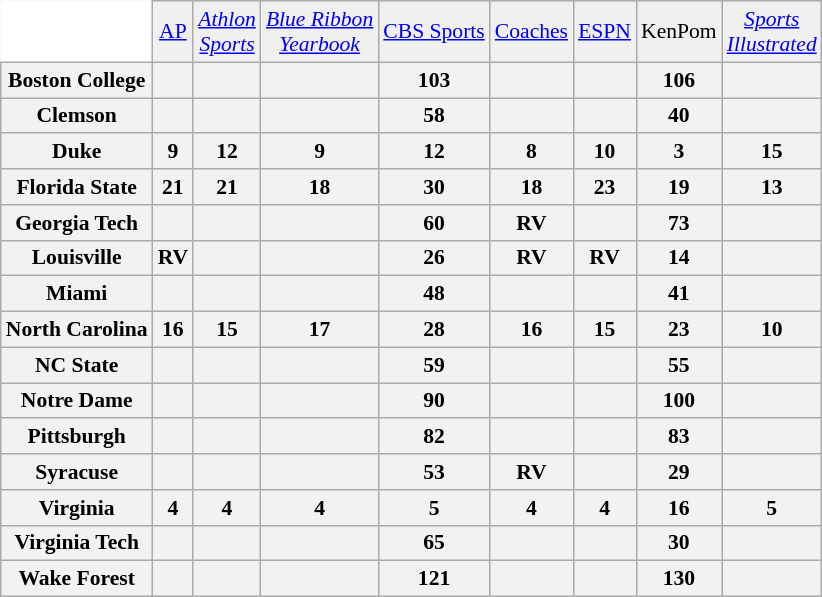<table class="wikitable" style="white-space:nowrap; font-size:90%;">
<tr>
<td style="background:white; border-top-style:hidden; border-left-style:hidden;"></td>
<td align="center" style="background:#f0f0f0;"><a href='#'>AP</a></td>
<td align="center" style="background:#f0f0f0;"><em><a href='#'>Athlon<br>Sports</a></em></td>
<td align="center" style="background:#f0f0f0;"><em><a href='#'>Blue Ribbon<br>Yearbook</a></em></td>
<td align="center" style="background:#f0f0f0;"><a href='#'>CBS Sports</a></td>
<td align="center" style="background:#f0f0f0;"><a href='#'>Coaches</a></td>
<td align="center" style="background:#f0f0f0;"><a href='#'>ESPN</a></td>
<td align="center" style="background:#f0f0f0;">KenPom</td>
<td align="center" style="background:#f0f0f0;"><em><a href='#'>Sports<br>Illustrated</a></em></td>
</tr>
<tr style="text-align:center;">
<th style=>Boston College</th>
<th></th>
<th></th>
<th></th>
<th>103</th>
<th></th>
<th></th>
<th>106</th>
<th></th>
</tr>
<tr style="text-align:center;">
<th style=>Clemson</th>
<th></th>
<th></th>
<th></th>
<th>58</th>
<th></th>
<th></th>
<th>40</th>
<th></th>
</tr>
<tr style="text-align:center;">
<th style=>Duke</th>
<th>9</th>
<th>12</th>
<th>9</th>
<th>12</th>
<th>8</th>
<th>10</th>
<th>3</th>
<th>15</th>
</tr>
<tr style="text-align:center;">
<th style=>Florida State</th>
<th>21</th>
<th>21</th>
<th>18</th>
<th>30</th>
<th>18</th>
<th>23</th>
<th>19</th>
<th>13</th>
</tr>
<tr style="text-align:center;">
<th style=>Georgia Tech</th>
<th></th>
<th></th>
<th></th>
<th>60</th>
<th>RV</th>
<th></th>
<th>73</th>
<th></th>
</tr>
<tr style="text-align:center;">
<th style=>Louisville</th>
<th>RV</th>
<th></th>
<th></th>
<th>26</th>
<th>RV</th>
<th>RV</th>
<th>14</th>
<th></th>
</tr>
<tr style="text-align:center;">
<th style=>Miami</th>
<th></th>
<th></th>
<th></th>
<th>48</th>
<th></th>
<th></th>
<th>41</th>
<th></th>
</tr>
<tr style="text-align:center;">
<th style=>North Carolina</th>
<th>16</th>
<th>15</th>
<th>17</th>
<th>28</th>
<th>16</th>
<th>15</th>
<th>23</th>
<th>10</th>
</tr>
<tr style="text-align:center;">
<th style=>NC State</th>
<th></th>
<th></th>
<th></th>
<th>59</th>
<th></th>
<th></th>
<th>55</th>
<th></th>
</tr>
<tr style="text-align:center;">
<th style=>Notre Dame</th>
<th></th>
<th></th>
<th></th>
<th>90</th>
<th></th>
<th></th>
<th>100</th>
<th></th>
</tr>
<tr style="text-align:center;">
<th style=>Pittsburgh</th>
<th></th>
<th></th>
<th></th>
<th>82</th>
<th></th>
<th></th>
<th>83</th>
<th></th>
</tr>
<tr style="text-align:center;">
<th style=>Syracuse</th>
<th></th>
<th></th>
<th></th>
<th>53</th>
<th>RV</th>
<th></th>
<th>29</th>
<th></th>
</tr>
<tr style="text-align:center;">
<th style=>Virginia</th>
<th>4</th>
<th>4</th>
<th>4</th>
<th>5</th>
<th>4</th>
<th>4</th>
<th>16</th>
<th>5</th>
</tr>
<tr style="text-align:center;">
<th style=>Virginia Tech</th>
<th></th>
<th></th>
<th></th>
<th>65</th>
<th></th>
<th></th>
<th>30</th>
<th></th>
</tr>
<tr style="text-align:center;">
<th style=>Wake Forest</th>
<th></th>
<th></th>
<th></th>
<th>121</th>
<th></th>
<th></th>
<th>130</th>
<th></th>
</tr>
</table>
